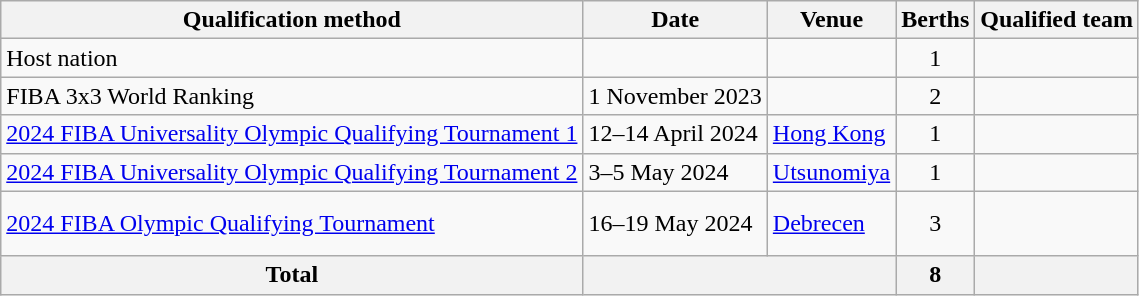<table class="wikitable">
<tr>
<th>Qualification method</th>
<th>Date</th>
<th>Venue</th>
<th>Berths</th>
<th>Qualified team</th>
</tr>
<tr>
<td>Host nation</td>
<td></td>
<td></td>
<td align=center>1</td>
<td></td>
</tr>
<tr>
<td>FIBA 3x3 World Ranking</td>
<td>1 November 2023</td>
<td></td>
<td align=center>2</td>
<td><br></td>
</tr>
<tr>
<td><a href='#'>2024 FIBA Universality Olympic Qualifying Tournament 1</a></td>
<td>12–14 April 2024</td>
<td> <a href='#'>Hong Kong</a></td>
<td align=center>1</td>
<td></td>
</tr>
<tr>
<td><a href='#'>2024 FIBA Universality Olympic Qualifying Tournament 2</a></td>
<td>3–5 May 2024</td>
<td> <a href='#'>Utsunomiya</a></td>
<td align=center>1</td>
<td></td>
</tr>
<tr>
<td><a href='#'>2024 FIBA Olympic Qualifying Tournament</a></td>
<td>16–19 May 2024</td>
<td> <a href='#'>Debrecen</a></td>
<td align=center>3</td>
<td><br><br></td>
</tr>
<tr>
<th>Total</th>
<th colspan="2"></th>
<th>8</th>
<th></th>
</tr>
</table>
